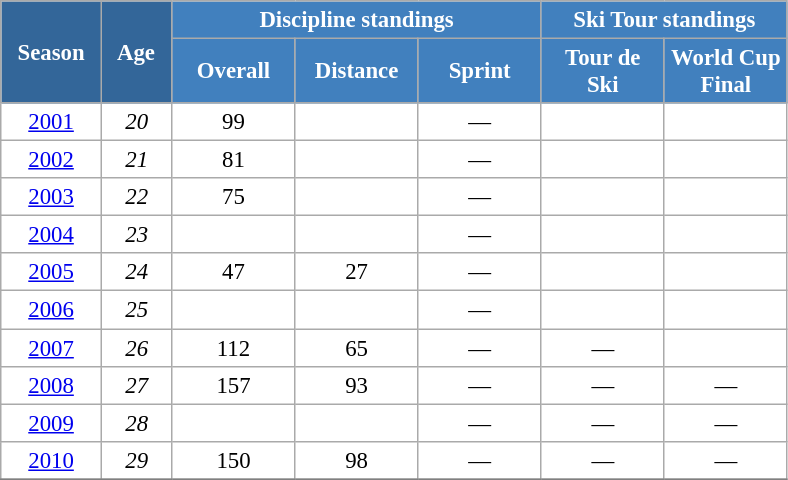<table class="wikitable" style="font-size:95%; text-align:center; border:grey solid 1px; border-collapse:collapse; background:#ffffff;">
<tr>
<th style="background-color:#369; color:white; width:60px;" rowspan="2"> Season </th>
<th style="background-color:#369; color:white; width:40px;" rowspan="2"> Age </th>
<th style="background-color:#4180be; color:white;" colspan="3">Discipline standings</th>
<th style="background-color:#4180be; color:white;" colspan="2">Ski Tour standings</th>
</tr>
<tr>
<th style="background-color:#4180be; color:white; width:75px;">Overall</th>
<th style="background-color:#4180be; color:white; width:75px;">Distance</th>
<th style="background-color:#4180be; color:white; width:75px;">Sprint</th>
<th style="background-color:#4180be; color:white; width:75px;">Tour de<br>Ski</th>
<th style="background-color:#4180be; color:white; width:75px;">World Cup<br>Final</th>
</tr>
<tr>
<td><a href='#'>2001</a></td>
<td><em>20</em></td>
<td>99</td>
<td></td>
<td>—</td>
<td></td>
<td></td>
</tr>
<tr>
<td><a href='#'>2002</a></td>
<td><em>21</em></td>
<td>81</td>
<td></td>
<td>—</td>
<td></td>
<td></td>
</tr>
<tr>
<td><a href='#'>2003</a></td>
<td><em>22</em></td>
<td>75</td>
<td></td>
<td>—</td>
<td></td>
<td></td>
</tr>
<tr>
<td><a href='#'>2004</a></td>
<td><em>23</em></td>
<td></td>
<td></td>
<td>—</td>
<td></td>
<td></td>
</tr>
<tr>
<td><a href='#'>2005</a></td>
<td><em>24</em></td>
<td>47</td>
<td>27</td>
<td>—</td>
<td></td>
<td></td>
</tr>
<tr>
<td><a href='#'>2006</a></td>
<td><em>25</em></td>
<td></td>
<td></td>
<td>—</td>
<td></td>
<td></td>
</tr>
<tr>
<td><a href='#'>2007</a></td>
<td><em>26</em></td>
<td>112</td>
<td>65</td>
<td>—</td>
<td>—</td>
<td></td>
</tr>
<tr>
<td><a href='#'>2008</a></td>
<td><em>27</em></td>
<td>157</td>
<td>93</td>
<td>—</td>
<td>—</td>
<td>—</td>
</tr>
<tr>
<td><a href='#'>2009</a></td>
<td><em>28</em></td>
<td></td>
<td></td>
<td>—</td>
<td>—</td>
<td>—</td>
</tr>
<tr>
<td><a href='#'>2010</a></td>
<td><em>29</em></td>
<td>150</td>
<td>98</td>
<td>—</td>
<td>—</td>
<td>—</td>
</tr>
<tr>
</tr>
</table>
